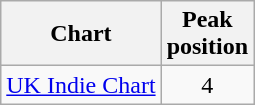<table class="wikitable" align="left">
<tr>
<th>Chart</th>
<th align="center">Peak<br>position</th>
</tr>
<tr>
<td align="left"><a href='#'>UK Indie Chart</a></td>
<td align="center">4</td>
</tr>
</table>
